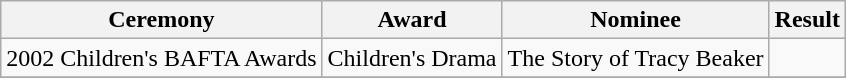<table class="wikitable">
<tr>
<th>Ceremony</th>
<th>Award</th>
<th>Nominee</th>
<th>Result</th>
</tr>
<tr>
<td>2002 Children's BAFTA Awards</td>
<td>Children's Drama</td>
<td>The Story of Tracy Beaker</td>
<td></td>
</tr>
<tr>
</tr>
</table>
